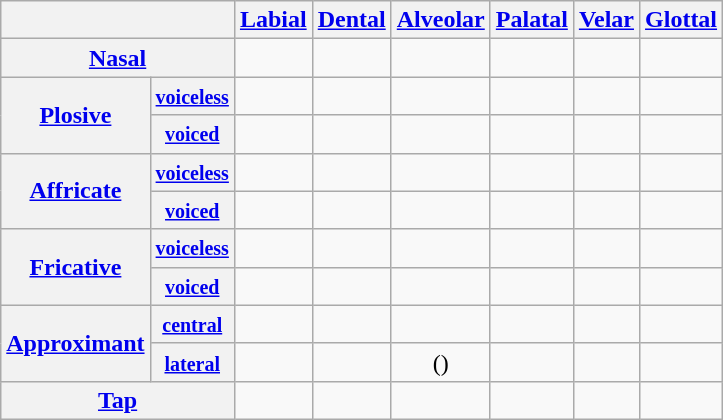<table class=wikitable style=text-align:center>
<tr>
<th colspan=2></th>
<th><a href='#'>Labial</a></th>
<th><a href='#'>Dental</a></th>
<th><a href='#'>Alveolar</a></th>
<th><a href='#'>Palatal</a></th>
<th><a href='#'>Velar</a></th>
<th><a href='#'>Glottal</a></th>
</tr>
<tr>
<th colspan="2"><a href='#'>Nasal</a></th>
<td></td>
<td></td>
<td></td>
<td></td>
<td></td>
<td></td>
</tr>
<tr>
<th rowspan=2><a href='#'>Plosive</a></th>
<th><small><a href='#'>voiceless</a></small></th>
<td></td>
<td></td>
<td></td>
<td></td>
<td></td>
<td></td>
</tr>
<tr>
<th><small><a href='#'>voiced</a></small></th>
<td></td>
<td></td>
<td></td>
<td></td>
<td></td>
<td></td>
</tr>
<tr>
<th rowspan=2><a href='#'>Affricate</a></th>
<th><small><a href='#'>voiceless</a></small></th>
<td></td>
<td></td>
<td></td>
<td></td>
<td></td>
<td></td>
</tr>
<tr>
<th><small><a href='#'>voiced</a></small></th>
<td></td>
<td></td>
<td></td>
<td></td>
<td></td>
<td></td>
</tr>
<tr>
<th rowspan=2><a href='#'>Fricative</a></th>
<th><small><a href='#'>voiceless</a></small></th>
<td></td>
<td></td>
<td></td>
<td></td>
<td></td>
<td></td>
</tr>
<tr>
<th><small><a href='#'>voiced</a></small></th>
<td></td>
<td></td>
<td></td>
<td></td>
<td></td>
<td></td>
</tr>
<tr>
<th rowspan=2><a href='#'>Approximant</a></th>
<th><small><a href='#'>central</a></small></th>
<td></td>
<td></td>
<td></td>
<td></td>
<td></td>
<td></td>
</tr>
<tr>
<th><small><a href='#'>lateral</a></small></th>
<td></td>
<td></td>
<td>()</td>
<td></td>
<td></td>
<td></td>
</tr>
<tr>
<th colspan="2"><a href='#'>Tap</a></th>
<td></td>
<td></td>
<td></td>
<td></td>
<td></td>
<td></td>
</tr>
</table>
